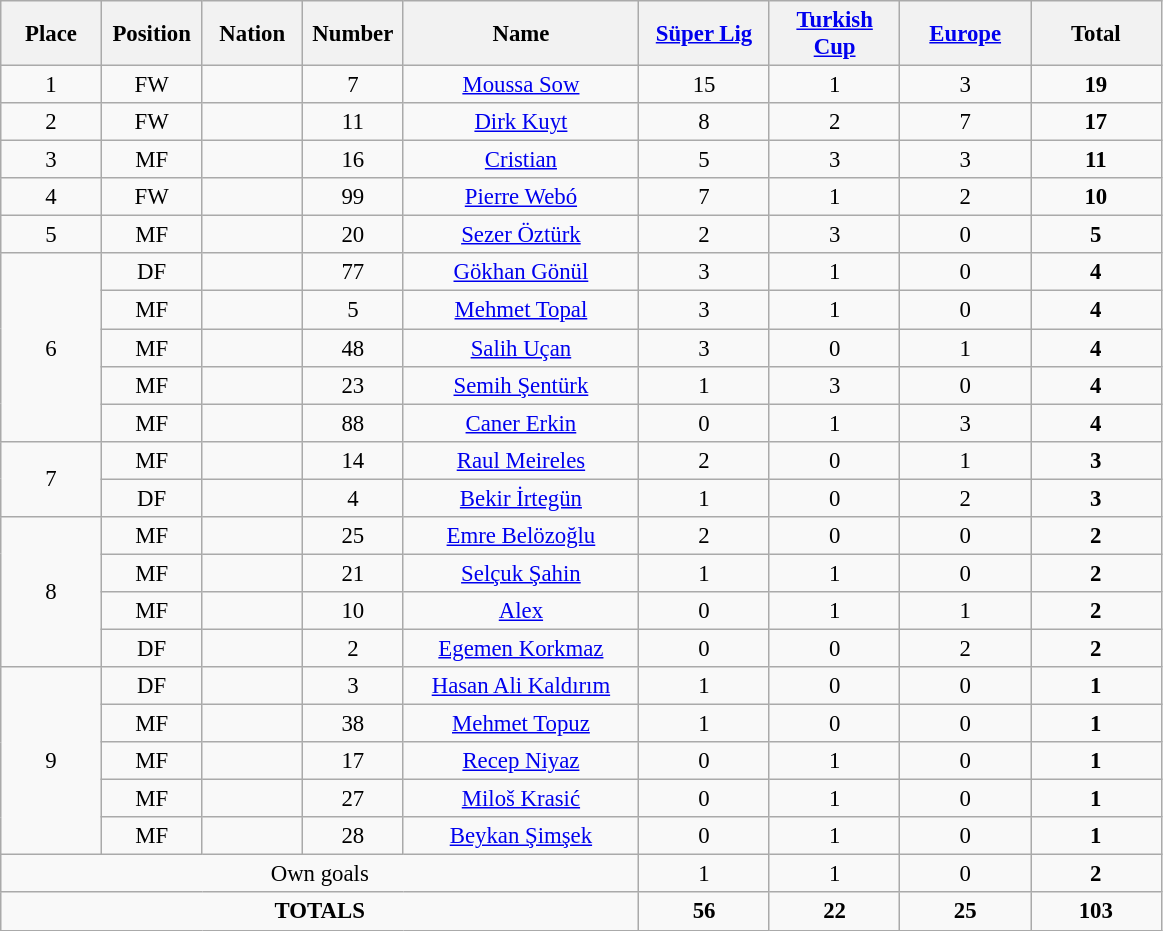<table class="wikitable" style="font-size: 95%; text-align: center;">
<tr>
<th width=60>Place</th>
<th width=60>Position</th>
<th width=60>Nation</th>
<th width=60>Number</th>
<th width=150>Name</th>
<th width=80><a href='#'>Süper Lig</a></th>
<th width=80><a href='#'>Turkish Cup</a></th>
<th width=80><a href='#'>Europe</a></th>
<th width=80>Total</th>
</tr>
<tr>
<td rowspan=1>1</td>
<td>FW</td>
<td></td>
<td>7</td>
<td><a href='#'>Moussa Sow</a></td>
<td>15</td>
<td>1</td>
<td>3</td>
<td><strong>19</strong></td>
</tr>
<tr>
<td rowspan=1>2</td>
<td>FW</td>
<td></td>
<td>11</td>
<td><a href='#'>Dirk Kuyt</a></td>
<td>8</td>
<td>2</td>
<td>7</td>
<td><strong>17</strong></td>
</tr>
<tr>
<td rowspan=1>3</td>
<td>MF</td>
<td></td>
<td>16</td>
<td><a href='#'>Cristian</a></td>
<td>5</td>
<td>3</td>
<td>3</td>
<td><strong>11</strong></td>
</tr>
<tr>
<td rowspan=1>4</td>
<td>FW</td>
<td></td>
<td>99</td>
<td><a href='#'>Pierre Webó</a></td>
<td>7</td>
<td>1</td>
<td>2</td>
<td><strong>10</strong></td>
</tr>
<tr>
<td rowspan=1>5</td>
<td>MF</td>
<td></td>
<td>20</td>
<td><a href='#'>Sezer Öztürk</a></td>
<td>2</td>
<td>3</td>
<td>0</td>
<td><strong>5</strong></td>
</tr>
<tr>
<td rowspan=5>6</td>
<td>DF</td>
<td></td>
<td>77</td>
<td><a href='#'>Gökhan Gönül</a></td>
<td>3</td>
<td>1</td>
<td>0</td>
<td><strong>4</strong></td>
</tr>
<tr>
<td>MF</td>
<td></td>
<td>5</td>
<td><a href='#'>Mehmet Topal</a></td>
<td>3</td>
<td>1</td>
<td>0</td>
<td><strong>4</strong></td>
</tr>
<tr>
<td>MF</td>
<td></td>
<td>48</td>
<td><a href='#'>Salih Uçan</a></td>
<td>3</td>
<td>0</td>
<td>1</td>
<td><strong>4</strong></td>
</tr>
<tr>
<td>MF</td>
<td></td>
<td>23</td>
<td><a href='#'>Semih Şentürk</a></td>
<td>1</td>
<td>3</td>
<td>0</td>
<td><strong>4</strong></td>
</tr>
<tr>
<td>MF</td>
<td></td>
<td>88</td>
<td><a href='#'>Caner Erkin</a></td>
<td>0</td>
<td>1</td>
<td>3</td>
<td><strong>4</strong></td>
</tr>
<tr>
<td rowspan=2>7</td>
<td>MF</td>
<td></td>
<td>14</td>
<td><a href='#'>Raul Meireles</a></td>
<td>2</td>
<td>0</td>
<td>1</td>
<td><strong>3</strong></td>
</tr>
<tr>
<td>DF</td>
<td></td>
<td>4</td>
<td><a href='#'>Bekir İrtegün</a></td>
<td>1</td>
<td>0</td>
<td>2</td>
<td><strong>3</strong></td>
</tr>
<tr>
<td rowspan=4>8</td>
<td>MF</td>
<td></td>
<td>25</td>
<td><a href='#'>Emre Belözoğlu</a></td>
<td>2</td>
<td>0</td>
<td>0</td>
<td><strong>2</strong></td>
</tr>
<tr>
<td>MF</td>
<td></td>
<td>21</td>
<td><a href='#'>Selçuk Şahin</a></td>
<td>1</td>
<td>1</td>
<td>0</td>
<td><strong>2</strong></td>
</tr>
<tr>
<td>MF</td>
<td></td>
<td>10</td>
<td><a href='#'>Alex</a> </td>
<td>0</td>
<td>1</td>
<td>1</td>
<td><strong>2</strong></td>
</tr>
<tr>
<td>DF</td>
<td></td>
<td>2</td>
<td><a href='#'>Egemen Korkmaz</a></td>
<td>0</td>
<td>0</td>
<td>2</td>
<td><strong>2</strong></td>
</tr>
<tr>
<td rowspan=5>9</td>
<td>DF</td>
<td></td>
<td>3</td>
<td><a href='#'>Hasan Ali Kaldırım</a></td>
<td>1</td>
<td>0</td>
<td>0</td>
<td><strong>1</strong></td>
</tr>
<tr>
<td>MF</td>
<td></td>
<td>38</td>
<td><a href='#'>Mehmet Topuz</a></td>
<td>1</td>
<td>0</td>
<td>0</td>
<td><strong>1</strong></td>
</tr>
<tr>
<td>MF</td>
<td></td>
<td>17</td>
<td><a href='#'>Recep Niyaz</a></td>
<td>0</td>
<td>1</td>
<td>0</td>
<td><strong>1</strong></td>
</tr>
<tr>
<td>MF</td>
<td></td>
<td>27</td>
<td><a href='#'>Miloš Krasić</a></td>
<td>0</td>
<td>1</td>
<td>0</td>
<td><strong>1</strong></td>
</tr>
<tr>
<td>MF</td>
<td></td>
<td>28</td>
<td><a href='#'>Beykan Şimşek</a></td>
<td>0</td>
<td>1</td>
<td>0</td>
<td><strong>1</strong></td>
</tr>
<tr>
<td colspan="5">Own goals</td>
<td>1</td>
<td>1</td>
<td>0</td>
<td><strong>2</strong></td>
</tr>
<tr>
<td colspan="5"><strong>TOTALS</strong></td>
<td><strong>56</strong></td>
<td><strong>22</strong></td>
<td><strong>25</strong></td>
<td><strong>103</strong></td>
</tr>
</table>
